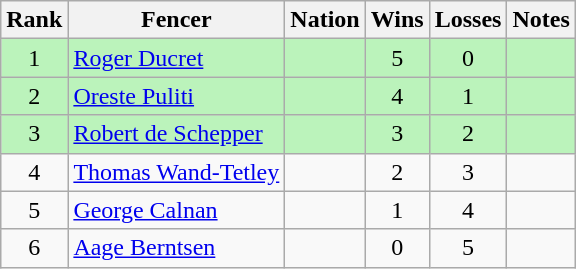<table class="wikitable sortable" style="text-align:center">
<tr>
<th>Rank</th>
<th>Fencer</th>
<th>Nation</th>
<th>Wins</th>
<th>Losses</th>
<th>Notes</th>
</tr>
<tr bgcolor=bbf3bb>
<td>1</td>
<td align=left><a href='#'>Roger Ducret</a></td>
<td align=left></td>
<td>5</td>
<td>0</td>
<td></td>
</tr>
<tr bgcolor=bbf3bb>
<td>2</td>
<td align=left><a href='#'>Oreste Puliti</a></td>
<td align=left></td>
<td>4</td>
<td>1</td>
<td></td>
</tr>
<tr bgcolor=bbf3bb>
<td>3</td>
<td align=left><a href='#'>Robert de Schepper</a></td>
<td align=left></td>
<td>3</td>
<td>2</td>
<td></td>
</tr>
<tr>
<td>4</td>
<td align=left><a href='#'>Thomas Wand-Tetley</a></td>
<td align=left></td>
<td>2</td>
<td>3</td>
<td></td>
</tr>
<tr>
<td>5</td>
<td align=left><a href='#'>George Calnan</a></td>
<td align=left></td>
<td>1</td>
<td>4</td>
<td></td>
</tr>
<tr>
<td>6</td>
<td align=left><a href='#'>Aage Berntsen</a></td>
<td align=left></td>
<td>0</td>
<td>5</td>
<td></td>
</tr>
</table>
